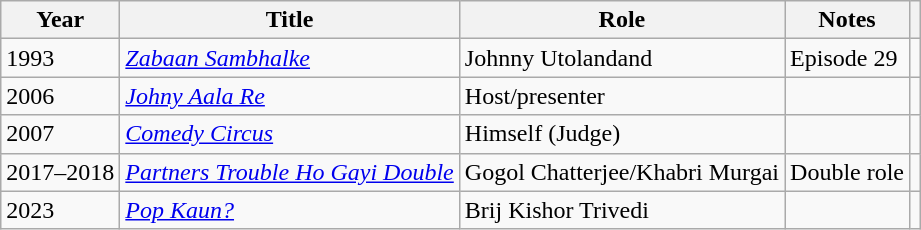<table class="wikitable sortable">
<tr>
<th scope="col">Year</th>
<th scope="col">Title</th>
<th>Role</th>
<th scope="col" class="unsortable">Notes</th>
<th scope="col" class="unsortable"></th>
</tr>
<tr>
<td>1993</td>
<td><em><a href='#'>Zabaan Sambhalke</a></em></td>
<td>Johnny Utolandand</td>
<td>Episode 29</td>
<td></td>
</tr>
<tr>
<td>2006</td>
<td><em><a href='#'>Johny Aala Re</a></em></td>
<td>Host/presenter</td>
<td></td>
<td></td>
</tr>
<tr>
<td>2007</td>
<td><em><a href='#'>Comedy Circus</a></em></td>
<td>Himself (Judge)</td>
<td></td>
<td></td>
</tr>
<tr>
<td>2017–2018</td>
<td><em><a href='#'>Partners Trouble Ho Gayi Double</a></em></td>
<td>Gogol Chatterjee/Khabri Murgai</td>
<td>Double role</td>
<td></td>
</tr>
<tr>
<td>2023</td>
<td><em><a href='#'>Pop Kaun?</a></em></td>
<td>Brij Kishor Trivedi</td>
<td></td>
</tr>
</table>
